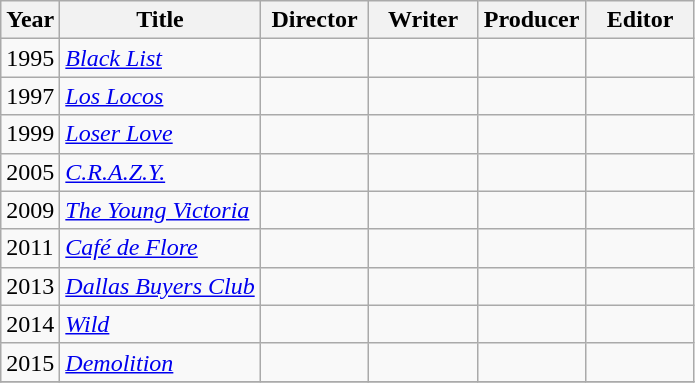<table class="wikitable">
<tr>
<th>Year</th>
<th>Title</th>
<th width=65>Director</th>
<th width=65>Writer</th>
<th width=65>Producer</th>
<th width=65>Editor</th>
</tr>
<tr>
<td>1995</td>
<td style="text-align:left"><em><a href='#'>Black List</a></em></td>
<td></td>
<td></td>
<td></td>
<td></td>
</tr>
<tr>
<td>1997</td>
<td style="text-align:left"><em><a href='#'>Los Locos</a></em></td>
<td></td>
<td></td>
<td></td>
<td></td>
</tr>
<tr>
<td>1999</td>
<td style="text-align:left"><em><a href='#'>Loser Love</a></em></td>
<td></td>
<td></td>
<td></td>
<td></td>
</tr>
<tr>
<td>2005</td>
<td style="text-align:left"><em><a href='#'>C.R.A.Z.Y.</a></em></td>
<td></td>
<td></td>
<td></td>
<td></td>
</tr>
<tr>
<td>2009</td>
<td style="text-align:left"><em><a href='#'>The Young Victoria</a></em></td>
<td></td>
<td></td>
<td></td>
<td></td>
</tr>
<tr>
<td>2011</td>
<td style="text-align:left"><em><a href='#'>Café de Flore</a></em></td>
<td></td>
<td></td>
<td></td>
<td></td>
</tr>
<tr>
<td>2013</td>
<td style="text-align:left"><em><a href='#'>Dallas Buyers Club</a></em></td>
<td></td>
<td></td>
<td></td>
<td></td>
</tr>
<tr>
<td>2014</td>
<td style="text-align:left"><em><a href='#'>Wild</a></em></td>
<td></td>
<td></td>
<td></td>
<td></td>
</tr>
<tr>
<td>2015</td>
<td style="text-align:left"><em><a href='#'>Demolition</a></em></td>
<td></td>
<td></td>
<td></td>
<td></td>
</tr>
<tr>
</tr>
</table>
